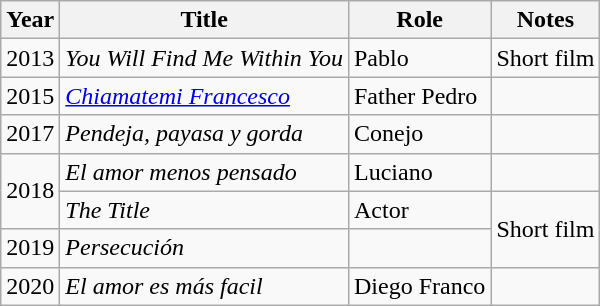<table class="wikitable">
<tr>
<th>Year</th>
<th>Title</th>
<th>Role</th>
<th>Notes</th>
</tr>
<tr>
<td>2013</td>
<td><em>You Will Find Me Within You</em></td>
<td>Pablo</td>
<td>Short film</td>
</tr>
<tr>
<td>2015</td>
<td><em><a href='#'>Chiamatemi Francesco</a></em></td>
<td>Father Pedro</td>
<td></td>
</tr>
<tr>
<td>2017</td>
<td><em>Pendeja, payasa y gorda</em></td>
<td>Conejo</td>
<td></td>
</tr>
<tr>
<td rowspan="2">2018</td>
<td><em>El amor menos pensado</em></td>
<td>Luciano</td>
<td></td>
</tr>
<tr>
<td><em>The Title</em></td>
<td>Actor</td>
<td rowspan="2">Short film</td>
</tr>
<tr>
<td>2019</td>
<td><em>Persecución</em></td>
<td></td>
</tr>
<tr>
<td>2020</td>
<td><em>El amor es más facil</em></td>
<td>Diego Franco</td>
<td></td>
</tr>
</table>
